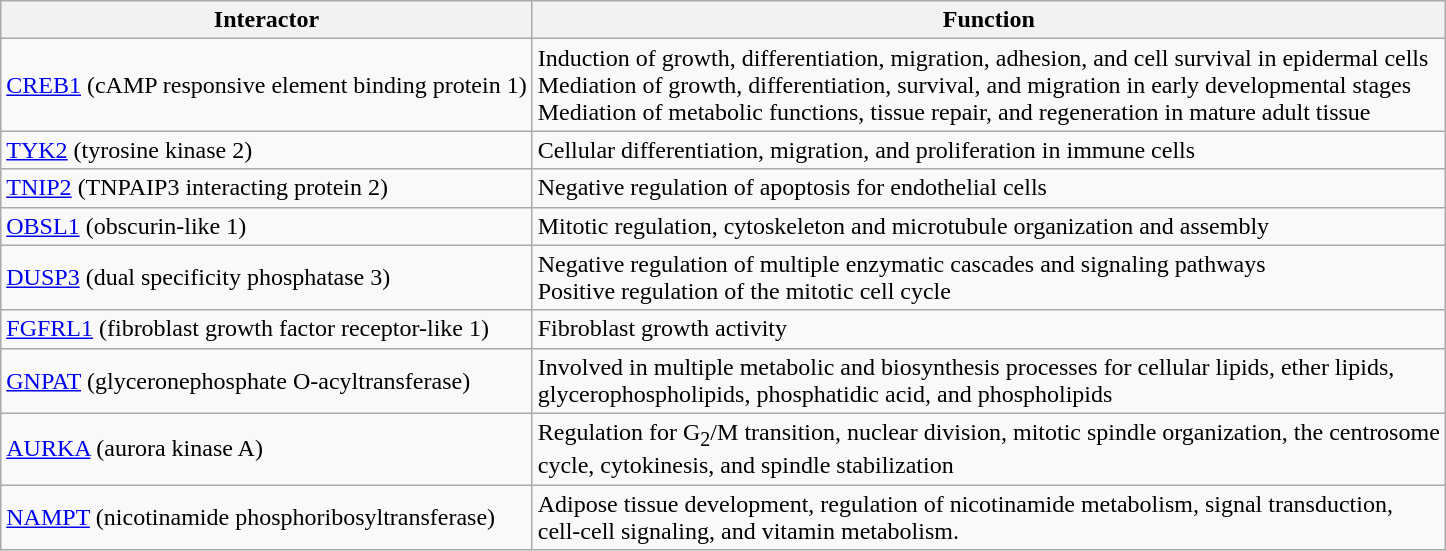<table class="wikitable">
<tr>
<th>Interactor</th>
<th>Function</th>
</tr>
<tr>
<td><a href='#'>CREB1</a> (cAMP responsive element binding protein 1)</td>
<td>Induction of growth, differentiation, migration, adhesion, and cell survival in epidermal cells<br>Mediation of growth, differentiation, survival, and migration in early developmental stages<br>Mediation of metabolic functions, tissue repair, and regeneration in mature adult tissue</td>
</tr>
<tr>
<td><a href='#'>TYK2</a> (tyrosine kinase 2)</td>
<td>Cellular differentiation, migration, and proliferation in immune cells</td>
</tr>
<tr>
<td><a href='#'>TNIP2</a> (TNPAIP3 interacting protein 2)</td>
<td>Negative regulation of apoptosis for endothelial cells</td>
</tr>
<tr>
<td><a href='#'>OBSL1</a> (obscurin-like 1)</td>
<td>Mitotic regulation, cytoskeleton and microtubule organization and assembly</td>
</tr>
<tr>
<td><a href='#'>DUSP3</a> (dual specificity phosphatase 3)</td>
<td>Negative regulation of multiple enzymatic cascades and signaling pathways<br>Positive regulation of the mitotic cell cycle</td>
</tr>
<tr>
<td><a href='#'>FGFRL1</a> (fibroblast growth factor receptor-like 1)</td>
<td>Fibroblast growth activity</td>
</tr>
<tr>
<td><a href='#'>GNPAT</a> (glyceronephosphate O-acyltransferase)</td>
<td>Involved in multiple metabolic and biosynthesis processes for cellular lipids, ether lipids,<br>glycerophospholipids, phosphatidic acid, and phospholipids</td>
</tr>
<tr>
<td><a href='#'>AURKA</a> (aurora kinase A)</td>
<td>Regulation for G<sub>2</sub>/M transition, nuclear division, mitotic spindle organization, the centrosome<br>cycle, cytokinesis, and spindle stabilization</td>
</tr>
<tr>
<td><a href='#'>NAMPT</a> (nicotinamide phosphoribosyltransferase)</td>
<td>Adipose tissue development, regulation of nicotinamide metabolism, signal transduction,<br>cell-cell signaling, and vitamin metabolism.</td>
</tr>
</table>
